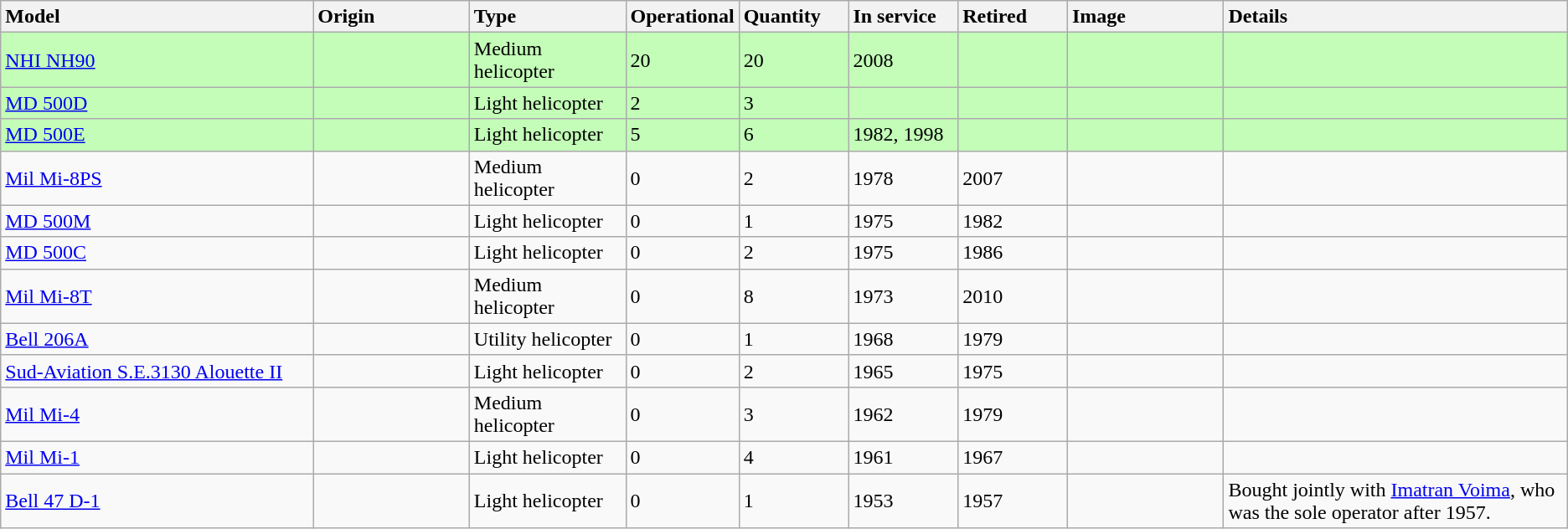<table class="wikitable sortable">
<tr>
<th style="text-align: left; width:20%;">Model</th>
<th style="text-align: left; width:10%;">Origin</th>
<th style="text-align: left; width:10%;">Type</th>
<th style="text-align: left; width:7%;">Operational</th>
<th style="text-align: left; width:7%;">Quantity</th>
<th style="text-align: left; width:7%;">In service</th>
<th style="text-align: left; width:7%;">Retired</th>
<th style="text-align: left; width:10%;">Image</th>
<th style="text-align: left; width:35%;">Details</th>
</tr>
<tr style="background:#C3FDB8;">
<td><a href='#'>NHI NH90</a></td>
<td></td>
<td>Medium helicopter</td>
<td>20</td>
<td>20</td>
<td>2008</td>
<td></td>
<td></td>
<td></td>
</tr>
<tr style="background:#C3FDB8;">
<td><a href='#'>MD 500D</a></td>
<td></td>
<td>Light helicopter</td>
<td>2</td>
<td>3</td>
<td></td>
<td></td>
<td></td>
<td></td>
</tr>
<tr style="background:#C3FDB8;">
<td><a href='#'>MD 500E</a></td>
<td></td>
<td>Light helicopter</td>
<td>5</td>
<td>6</td>
<td>1982, 1998</td>
<td></td>
<td></td>
<td></td>
</tr>
<tr>
<td><a href='#'>Mil Mi-8PS</a></td>
<td></td>
<td>Medium helicopter</td>
<td>0</td>
<td>2</td>
<td>1978</td>
<td>2007</td>
<td></td>
<td></td>
</tr>
<tr>
<td><a href='#'>MD 500M</a></td>
<td></td>
<td>Light helicopter</td>
<td>0</td>
<td>1</td>
<td>1975</td>
<td>1982</td>
<td></td>
<td></td>
</tr>
<tr>
<td><a href='#'>MD 500C</a></td>
<td></td>
<td>Light helicopter</td>
<td>0</td>
<td>2</td>
<td>1975</td>
<td>1986</td>
<td></td>
<td></td>
</tr>
<tr>
<td><a href='#'>Mil Mi-8T</a></td>
<td></td>
<td>Medium helicopter</td>
<td>0</td>
<td>8</td>
<td>1973</td>
<td>2010</td>
<td></td>
<td></td>
</tr>
<tr>
<td><a href='#'>Bell 206A</a></td>
<td></td>
<td>Utility helicopter</td>
<td>0</td>
<td>1</td>
<td>1968</td>
<td>1979</td>
<td></td>
<td></td>
</tr>
<tr>
<td><a href='#'>Sud-Aviation S.E.3130 Alouette II</a></td>
<td></td>
<td>Light helicopter</td>
<td>0</td>
<td>2</td>
<td>1965</td>
<td>1975</td>
<td></td>
<td></td>
</tr>
<tr>
<td><a href='#'>Mil Mi-4</a></td>
<td></td>
<td>Medium helicopter</td>
<td>0</td>
<td>3</td>
<td>1962</td>
<td>1979</td>
<td></td>
<td></td>
</tr>
<tr>
<td><a href='#'>Mil Mi-1</a></td>
<td></td>
<td>Light helicopter</td>
<td>0</td>
<td>4</td>
<td>1961</td>
<td>1967</td>
<td></td>
<td></td>
</tr>
<tr>
<td><a href='#'>Bell 47 D-1</a></td>
<td></td>
<td>Light helicopter</td>
<td>0</td>
<td>1</td>
<td>1953</td>
<td>1957</td>
<td></td>
<td>Bought jointly with <a href='#'>Imatran Voima</a>, who was the sole operator after 1957.</td>
</tr>
</table>
